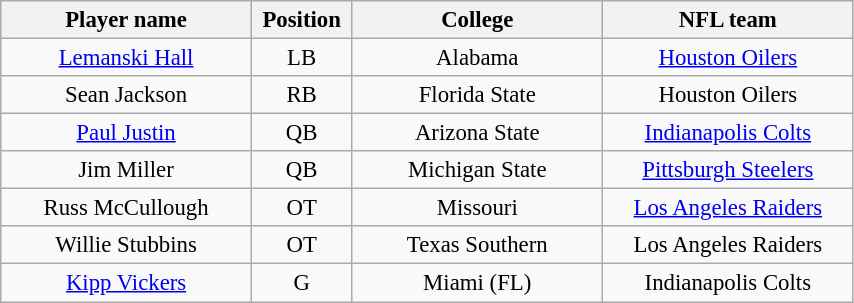<table class="wikitable" style="font-size:95%; text-align:center">
<tr>
<th width="160">Player name</th>
<th width="60">Position</th>
<th width="160">College</th>
<th width="160">NFL team</th>
</tr>
<tr>
<td><a href='#'>Lemanski Hall</a></td>
<td>LB</td>
<td>Alabama</td>
<td><a href='#'>Houston Oilers</a></td>
</tr>
<tr>
<td>Sean Jackson</td>
<td>RB</td>
<td>Florida State</td>
<td>Houston Oilers</td>
</tr>
<tr>
<td><a href='#'>Paul Justin</a></td>
<td>QB</td>
<td>Arizona State</td>
<td><a href='#'>Indianapolis Colts</a></td>
</tr>
<tr>
<td>Jim Miller</td>
<td>QB</td>
<td>Michigan State</td>
<td><a href='#'>Pittsburgh Steelers</a></td>
</tr>
<tr>
<td>Russ McCullough</td>
<td>OT</td>
<td>Missouri</td>
<td><a href='#'>Los Angeles Raiders</a></td>
</tr>
<tr>
<td>Willie Stubbins</td>
<td>OT</td>
<td>Texas Southern</td>
<td>Los Angeles Raiders</td>
</tr>
<tr>
<td><a href='#'>Kipp Vickers</a></td>
<td>G</td>
<td>Miami (FL)</td>
<td>Indianapolis Colts</td>
</tr>
</table>
